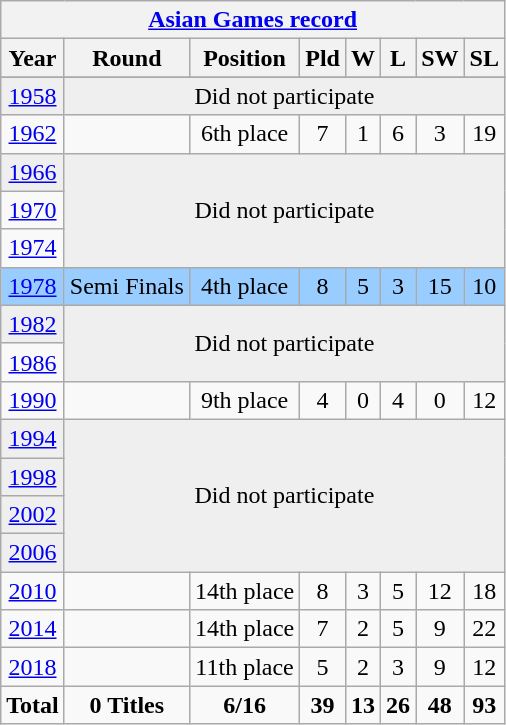<table class="wikitable" style="text-align: center;">
<tr>
<th colspan=8><a href='#'>Asian Games record</a></th>
</tr>
<tr>
<th>Year</th>
<th>Round</th>
<th>Position</th>
<th>Pld</th>
<th>W</th>
<th>L</th>
<th>SW</th>
<th>SL</th>
</tr>
<tr>
</tr>
<tr bgcolor="efefef">
<td> <a href='#'>1958</a></td>
<td colspan=8 rowspan=1>Did not participate</td>
</tr>
<tr>
<td> <a href='#'>1962</a></td>
<td></td>
<td>6th place</td>
<td>7</td>
<td>1</td>
<td>6</td>
<td>3</td>
<td>19</td>
</tr>
<tr bgcolor="efefef">
<td> <a href='#'>1966</a></td>
<td colspan=8 rowspan=3>Did not participate</td>
</tr>
<tr>
<td> <a href='#'>1970</a></td>
</tr>
<tr>
<td> <a href='#'>1974</a></td>
</tr>
<tr bgcolor="9acdff">
<td> <a href='#'>1978</a></td>
<td>Semi Finals</td>
<td>4th place</td>
<td>8</td>
<td>5</td>
<td>3</td>
<td>15</td>
<td>10</td>
</tr>
<tr bgcolor="efefef">
<td> <a href='#'>1982</a></td>
<td colspan=8 rowspan=2>Did not participate</td>
</tr>
<tr>
<td> <a href='#'>1986</a></td>
</tr>
<tr>
<td> <a href='#'>1990</a></td>
<td></td>
<td>9th place</td>
<td>4</td>
<td>0</td>
<td>4</td>
<td>0</td>
<td>12</td>
</tr>
<tr bgcolor="efefef">
<td> <a href='#'>1994</a></td>
<td colspan=8 rowspan=4>Did not participate</td>
</tr>
<tr bgcolor="efefef">
<td> <a href='#'>1998</a></td>
</tr>
<tr bgcolor="efefef">
<td> <a href='#'>2002</a></td>
</tr>
<tr bgcolor="efefef">
<td> <a href='#'>2006</a></td>
</tr>
<tr>
<td> <a href='#'>2010</a></td>
<td></td>
<td>14th place</td>
<td>8</td>
<td>3</td>
<td>5</td>
<td>12</td>
<td>18</td>
</tr>
<tr>
<td> <a href='#'>2014</a></td>
<td></td>
<td>14th place</td>
<td>7</td>
<td>2</td>
<td>5</td>
<td>9</td>
<td>22</td>
</tr>
<tr>
<td> <a href='#'>2018</a></td>
<td></td>
<td>11th place</td>
<td>5</td>
<td>2</td>
<td>3</td>
<td>9</td>
<td>12</td>
</tr>
<tr>
<td><strong>Total</strong></td>
<td><strong>0 Titles</strong></td>
<td><strong>6/16</strong></td>
<td><strong>39</strong></td>
<td><strong>13</strong></td>
<td><strong>26</strong></td>
<td><strong>48</strong></td>
<td><strong>93</strong></td>
</tr>
</table>
